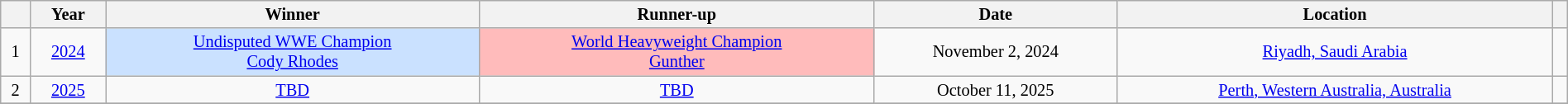<table class="sortable wikitable succession-box" style="font-size:85%; text-align:center;" width="100%">
<tr>
<th></th>
<th>Year</th>
<th>Winner</th>
<th>Runner-up</th>
<th>Date</th>
<th>Location</th>
<th></th>
</tr>
<tr>
<td>1</td>
<td><a href='#'>2024</a></td>
<td style="background:#CAE1FF;"><a href='#'>Undisputed WWE Champion</a><br><a href='#'>Cody Rhodes</a></td>
<td style="background:#FBB;"><a href='#'>World Heavyweight Champion</a><br><a href='#'>Gunther</a></td>
<td>November 2, 2024</td>
<td><a href='#'>Riyadh, Saudi Arabia</a></td>
<td></td>
</tr>
<tr>
<td>2</td>
<td><a href='#'>2025</a></td>
<td><a href='#'>TBD</a></td>
<td><a href='#'>TBD</a></td>
<td>October 11, 2025</td>
<td><a href='#'>Perth, Western Australia, Australia</a></td>
<td></td>
</tr>
<tr>
</tr>
</table>
